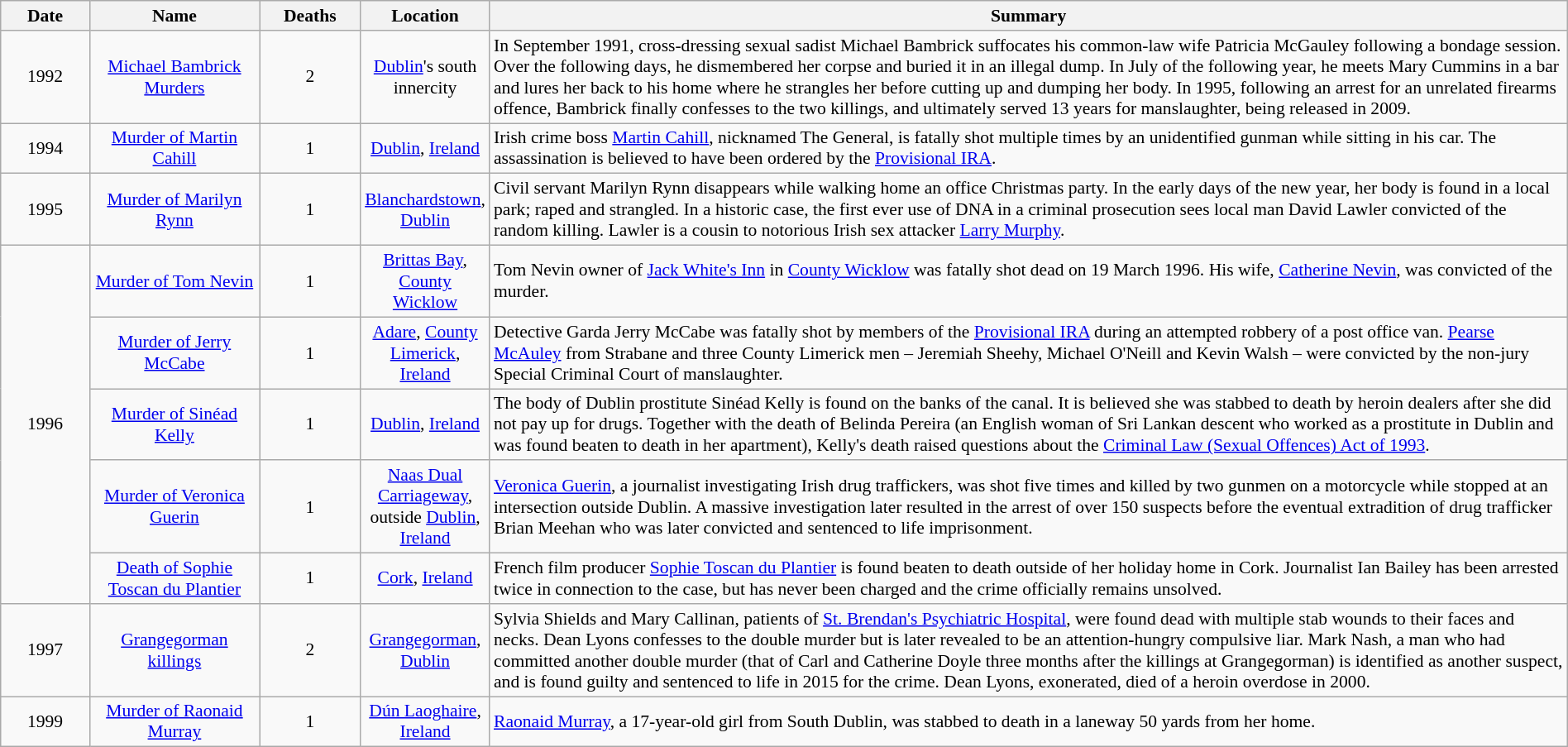<table class="sortable wikitable" width="100%" style="text-align:center; font-size:90%;">
<tr>
<th width="65px">Date</th>
<th width="130px">Name</th>
<th width="75px">Deaths</th>
<th width="85px">Location</th>
<th>Summary</th>
</tr>
<tr>
<td>1992</td>
<td><a href='#'>Michael Bambrick Murders</a></td>
<td>2</td>
<td><a href='#'>Dublin</a>'s south innercity</td>
<td align=left>In September 1991, cross-dressing sexual sadist Michael Bambrick suffocates his common-law wife Patricia McGauley following a bondage session. Over the following days, he dismembered her corpse and buried it in an illegal dump. In July of the following year, he meets Mary Cummins in a bar and lures her back to his home where he strangles her before cutting up and dumping her body. In 1995, following an arrest for an unrelated firearms offence, Bambrick finally confesses to the two killings, and ultimately served 13 years for manslaughter, being released in 2009.</td>
</tr>
<tr>
<td rowspan="1">1994</td>
<td><a href='#'>Murder of Martin Cahill</a></td>
<td>1</td>
<td><a href='#'>Dublin</a>, <a href='#'>Ireland</a></td>
<td align=left>Irish crime boss <a href='#'>Martin Cahill</a>, nicknamed The General, is fatally shot multiple times by an unidentified gunman while sitting in his car. The assassination is believed to have been ordered by the <a href='#'>Provisional IRA</a>.</td>
</tr>
<tr>
<td rowspan="1">1995</td>
<td><a href='#'>Murder of Marilyn Rynn</a></td>
<td>1</td>
<td><a href='#'>Blanchardstown</a>, <a href='#'>Dublin</a></td>
<td align=left>Civil servant Marilyn Rynn disappears while walking home an office Christmas party. In the early days of the new year, her body is found in a local park; raped and strangled. In a historic case, the first ever use of DNA in a criminal prosecution sees local man David Lawler convicted of the random killing. Lawler is a cousin to notorious Irish sex attacker <a href='#'>Larry Murphy</a>.</td>
</tr>
<tr>
<td rowspan="5">1996</td>
<td><a href='#'>Murder of Tom Nevin</a></td>
<td>1</td>
<td><a href='#'>Brittas Bay</a>, <a href='#'>County Wicklow</a></td>
<td align=left>Tom Nevin owner of <a href='#'>Jack White's Inn</a> in <a href='#'>County Wicklow</a> was fatally shot dead on 19 March 1996. His wife, <a href='#'>Catherine Nevin</a>, was convicted of the murder.</td>
</tr>
<tr>
<td><a href='#'>Murder of Jerry McCabe</a></td>
<td>1</td>
<td><a href='#'>Adare</a>, <a href='#'>County Limerick</a>, <a href='#'>Ireland</a></td>
<td align=left>Detective Garda Jerry McCabe was fatally shot by members of the <a href='#'>Provisional IRA</a> during an attempted robbery of a post office van. <a href='#'>Pearse McAuley</a> from Strabane and three County Limerick men – Jeremiah Sheehy, Michael O'Neill and Kevin Walsh – were convicted by the non-jury Special Criminal Court of manslaughter.</td>
</tr>
<tr>
<td><a href='#'>Murder of Sinéad Kelly</a></td>
<td>1</td>
<td><a href='#'>Dublin</a>, <a href='#'>Ireland</a></td>
<td align=left>The body of Dublin prostitute Sinéad Kelly is found on the banks of the canal. It is believed she was stabbed to death by heroin dealers after she did not pay up for drugs. Together with the death of Belinda Pereira (an English woman of Sri Lankan descent who worked as a prostitute in Dublin and was found beaten to death in her apartment), Kelly's death raised questions about the <a href='#'>Criminal Law (Sexual Offences) Act of 1993</a>.</td>
</tr>
<tr>
<td><a href='#'>Murder of Veronica Guerin</a></td>
<td>1</td>
<td><a href='#'>Naas Dual Carriageway</a>, outside <a href='#'>Dublin</a>, <a href='#'>Ireland</a></td>
<td align=left><a href='#'>Veronica Guerin</a>, a journalist investigating Irish drug traffickers, was shot five times and killed by two gunmen on a motorcycle while stopped at an intersection outside Dublin. A massive investigation later resulted in the arrest of over 150 suspects before the eventual extradition of drug trafficker Brian Meehan who was later convicted and sentenced to life imprisonment.</td>
</tr>
<tr>
<td><a href='#'>Death of Sophie Toscan du Plantier</a></td>
<td>1</td>
<td><a href='#'>Cork</a>, <a href='#'>Ireland</a></td>
<td align=left>French film producer <a href='#'>Sophie Toscan du Plantier</a> is found beaten to death outside of her holiday home in Cork. Journalist Ian Bailey has been arrested twice in connection to the case, but has never been charged and the crime officially remains unsolved.</td>
</tr>
<tr>
<td rowspan="1">1997</td>
<td><a href='#'>Grangegorman killings</a></td>
<td>2</td>
<td><a href='#'>Grangegorman</a>, <a href='#'>Dublin</a></td>
<td align=left>Sylvia Shields and Mary Callinan, patients of <a href='#'>St. Brendan's Psychiatric Hospital</a>, were found dead with multiple stab wounds to their faces and necks. Dean Lyons confesses to the double murder but is later revealed to be an attention-hungry compulsive liar. Mark Nash, a man who had committed another double murder (that of Carl and Catherine Doyle three months after the killings at Grangegorman) is identified as another suspect, and is found guilty and sentenced to life in 2015 for the crime. Dean Lyons, exonerated, died of a heroin overdose in 2000.</td>
</tr>
<tr>
<td rowspan="1">1999</td>
<td><a href='#'>Murder of Raonaid Murray</a></td>
<td>1</td>
<td><a href='#'>Dún Laoghaire</a>, <a href='#'>Ireland</a></td>
<td align=left><a href='#'>Raonaid Murray</a>, a 17-year-old girl from South Dublin, was stabbed to death in a laneway 50 yards from her home.</td>
</tr>
</table>
